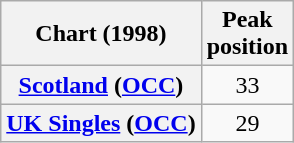<table class="wikitable sortable plainrowheaders" style="text-align:center">
<tr>
<th scope="col">Chart (1998)</th>
<th scope="col">Peak<br>position</th>
</tr>
<tr>
<th scope="row"><a href='#'>Scotland</a> (<a href='#'>OCC</a>)</th>
<td>33</td>
</tr>
<tr>
<th scope="row"><a href='#'>UK Singles</a> (<a href='#'>OCC</a>)</th>
<td>29</td>
</tr>
</table>
